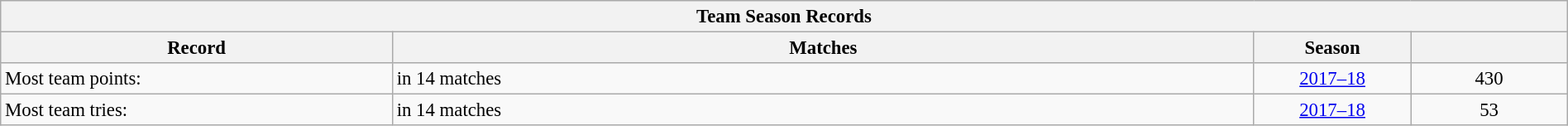<table class="wikitable collapsible" style="text-align:left; font-size:95%; width:100%;">
<tr>
<th colspan="4">Team Season Records</th>
</tr>
<tr>
<th style="width:25%;">Record</th>
<th style="width:55%;">Matches</th>
<th style="width:10%;">Season</th>
<th style="width:10%;"><br></th>
</tr>
<tr>
<td>Most team points:</td>
<td>in 14 matches</td>
<td style="text-align:center"><a href='#'>2017–18</a></td>
<td style="text-align:center">430</td>
</tr>
<tr>
<td>Most team tries:</td>
<td>in 14 matches</td>
<td style="text-align:center"><a href='#'>2017–18</a></td>
<td style="text-align:center">53</td>
</tr>
</table>
